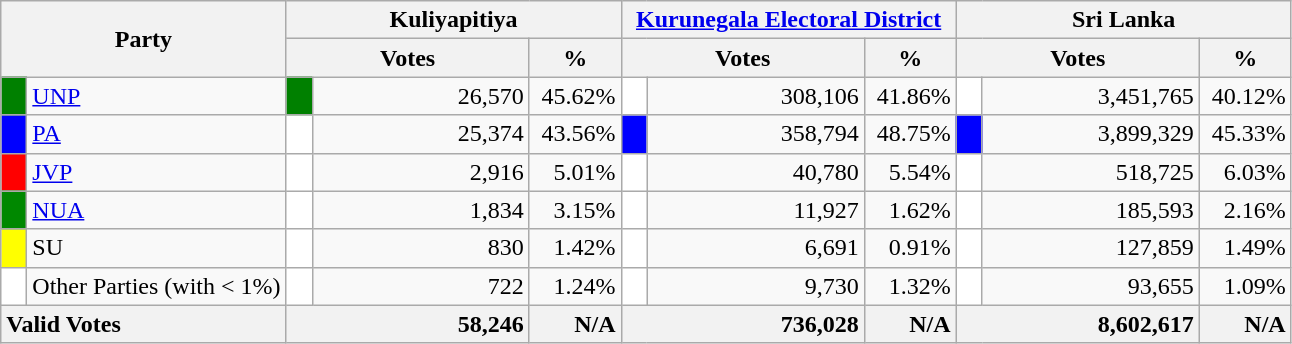<table class="wikitable">
<tr>
<th colspan="2" width="144px"rowspan="2">Party</th>
<th colspan="3" width="216px">Kuliyapitiya</th>
<th colspan="3" width="216px"><a href='#'>Kurunegala Electoral District</a></th>
<th colspan="3" width="216px">Sri Lanka</th>
</tr>
<tr>
<th colspan="2" width="144px">Votes</th>
<th>%</th>
<th colspan="2" width="144px">Votes</th>
<th>%</th>
<th colspan="2" width="144px">Votes</th>
<th>%</th>
</tr>
<tr>
<td style="background-color:green;" width="10px"></td>
<td style="text-align:left;"><a href='#'>UNP</a></td>
<td style="background-color:green;" width="10px"></td>
<td style="text-align:right;">26,570</td>
<td style="text-align:right;">45.62%</td>
<td style="background-color:white;" width="10px"></td>
<td style="text-align:right;">308,106</td>
<td style="text-align:right;">41.86%</td>
<td style="background-color:white;" width="10px"></td>
<td style="text-align:right;">3,451,765</td>
<td style="text-align:right;">40.12%</td>
</tr>
<tr>
<td style="background-color:blue;" width="10px"></td>
<td style="text-align:left;"><a href='#'>PA</a></td>
<td style="background-color:white;" width="10px"></td>
<td style="text-align:right;">25,374</td>
<td style="text-align:right;">43.56%</td>
<td style="background-color:blue;" width="10px"></td>
<td style="text-align:right;">358,794</td>
<td style="text-align:right;">48.75%</td>
<td style="background-color:blue;" width="10px"></td>
<td style="text-align:right;">3,899,329</td>
<td style="text-align:right;">45.33%</td>
</tr>
<tr>
<td style="background-color:red;" width="10px"></td>
<td style="text-align:left;"><a href='#'>JVP</a></td>
<td style="background-color:white;" width="10px"></td>
<td style="text-align:right;">2,916</td>
<td style="text-align:right;">5.01%</td>
<td style="background-color:white;" width="10px"></td>
<td style="text-align:right;">40,780</td>
<td style="text-align:right;">5.54%</td>
<td style="background-color:white;" width="10px"></td>
<td style="text-align:right;">518,725</td>
<td style="text-align:right;">6.03%</td>
</tr>
<tr>
<td style="background-color:#008800;" width="10px"></td>
<td style="text-align:left;"><a href='#'>NUA</a></td>
<td style="background-color:white;" width="10px"></td>
<td style="text-align:right;">1,834</td>
<td style="text-align:right;">3.15%</td>
<td style="background-color:white;" width="10px"></td>
<td style="text-align:right;">11,927</td>
<td style="text-align:right;">1.62%</td>
<td style="background-color:white;" width="10px"></td>
<td style="text-align:right;">185,593</td>
<td style="text-align:right;">2.16%</td>
</tr>
<tr>
<td style="background-color:yellow;" width="10px"></td>
<td style="text-align:left;">SU</td>
<td style="background-color:white;" width="10px"></td>
<td style="text-align:right;">830</td>
<td style="text-align:right;">1.42%</td>
<td style="background-color:white;" width="10px"></td>
<td style="text-align:right;">6,691</td>
<td style="text-align:right;">0.91%</td>
<td style="background-color:white;" width="10px"></td>
<td style="text-align:right;">127,859</td>
<td style="text-align:right;">1.49%</td>
</tr>
<tr>
<td style="background-color:white;" width="10px"></td>
<td style="text-align:left;">Other Parties (with < 1%)</td>
<td style="background-color:white;" width="10px"></td>
<td style="text-align:right;">722</td>
<td style="text-align:right;">1.24%</td>
<td style="background-color:white;" width="10px"></td>
<td style="text-align:right;">9,730</td>
<td style="text-align:right;">1.32%</td>
<td style="background-color:white;" width="10px"></td>
<td style="text-align:right;">93,655</td>
<td style="text-align:right;">1.09%</td>
</tr>
<tr>
<th colspan="2" width="144px"style="text-align:left;">Valid Votes</th>
<th style="text-align:right;"colspan="2" width="144px">58,246</th>
<th style="text-align:right;">N/A</th>
<th style="text-align:right;"colspan="2" width="144px">736,028</th>
<th style="text-align:right;">N/A</th>
<th style="text-align:right;"colspan="2" width="144px">8,602,617</th>
<th style="text-align:right;">N/A</th>
</tr>
</table>
